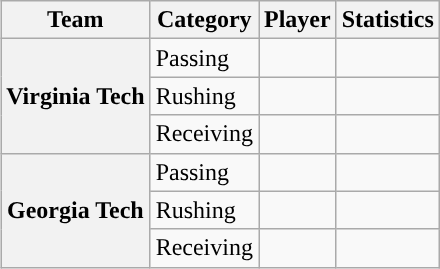<table class="wikitable" style="float:right">
<tr>
<th>Team</th>
<th>Category</th>
<th>Player</th>
<th>Statistics</th>
</tr>
<tr>
<th rowspan=3>Virginia Tech</th>
<td>Passing</td>
<td></td>
<td></td>
</tr>
<tr>
<td>Rushing</td>
<td></td>
<td></td>
</tr>
<tr>
<td>Receiving</td>
<td></td>
<td></td>
</tr>
<tr>
<th rowspan=3>Georgia Tech</th>
<td>Passing</td>
<td></td>
<td></td>
</tr>
<tr>
<td>Rushing</td>
<td></td>
<td></td>
</tr>
<tr>
<td>Receiving</td>
<td></td>
<td></td>
</tr>
</table>
